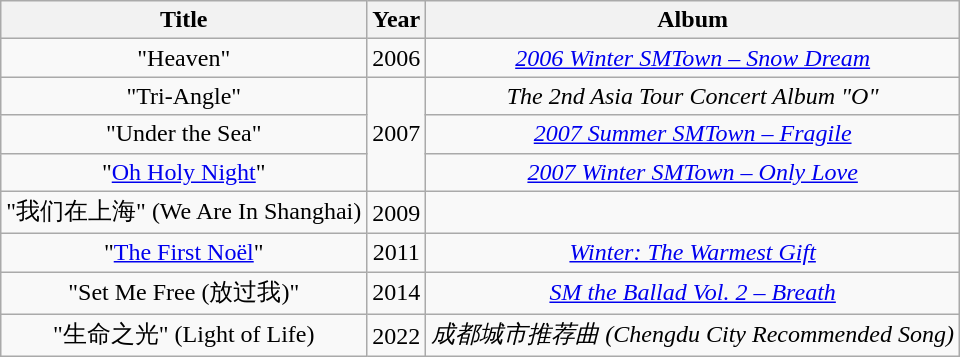<table class="wikitable plainrowheaders" style="text-align:center;">
<tr>
<th scope="col">Title</th>
<th scope="col">Year</th>
<th scope="col">Album</th>
</tr>
<tr>
<td scope="row">"Heaven"</td>
<td>2006</td>
<td><em><a href='#'>2006 Winter SMTown – Snow Dream</a></em></td>
</tr>
<tr>
<td scope="row">"Tri-Angle" </td>
<td rowspan=3>2007</td>
<td><em>The 2nd Asia Tour Concert Album "O"</em></td>
</tr>
<tr>
<td scope="row">"Under the Sea" </td>
<td><em><a href='#'>2007 Summer SMTown – Fragile</a></em></td>
</tr>
<tr>
<td scope="row">"<a href='#'>Oh Holy Night</a>"</td>
<td><em><a href='#'>2007 Winter SMTown – Only Love</a></em></td>
</tr>
<tr>
<td scope="row">"我们在上海" (We Are In Shanghai) </td>
<td>2009</td>
<td></td>
</tr>
<tr>
<td scope="row">"<a href='#'>The First Noël</a>"</td>
<td>2011</td>
<td><em><a href='#'>Winter: The Warmest Gift</a></em></td>
</tr>
<tr>
<td scope="row">"Set Me Free (放过我)" </td>
<td>2014</td>
<td><em><a href='#'>SM the Ballad Vol. 2 – Breath</a></em></td>
</tr>
<tr>
<td>"生命之光" (Light of Life)</td>
<td>2022</td>
<td><em>成都城市推荐曲 (Chengdu City Recommended Song)</em></td>
</tr>
</table>
